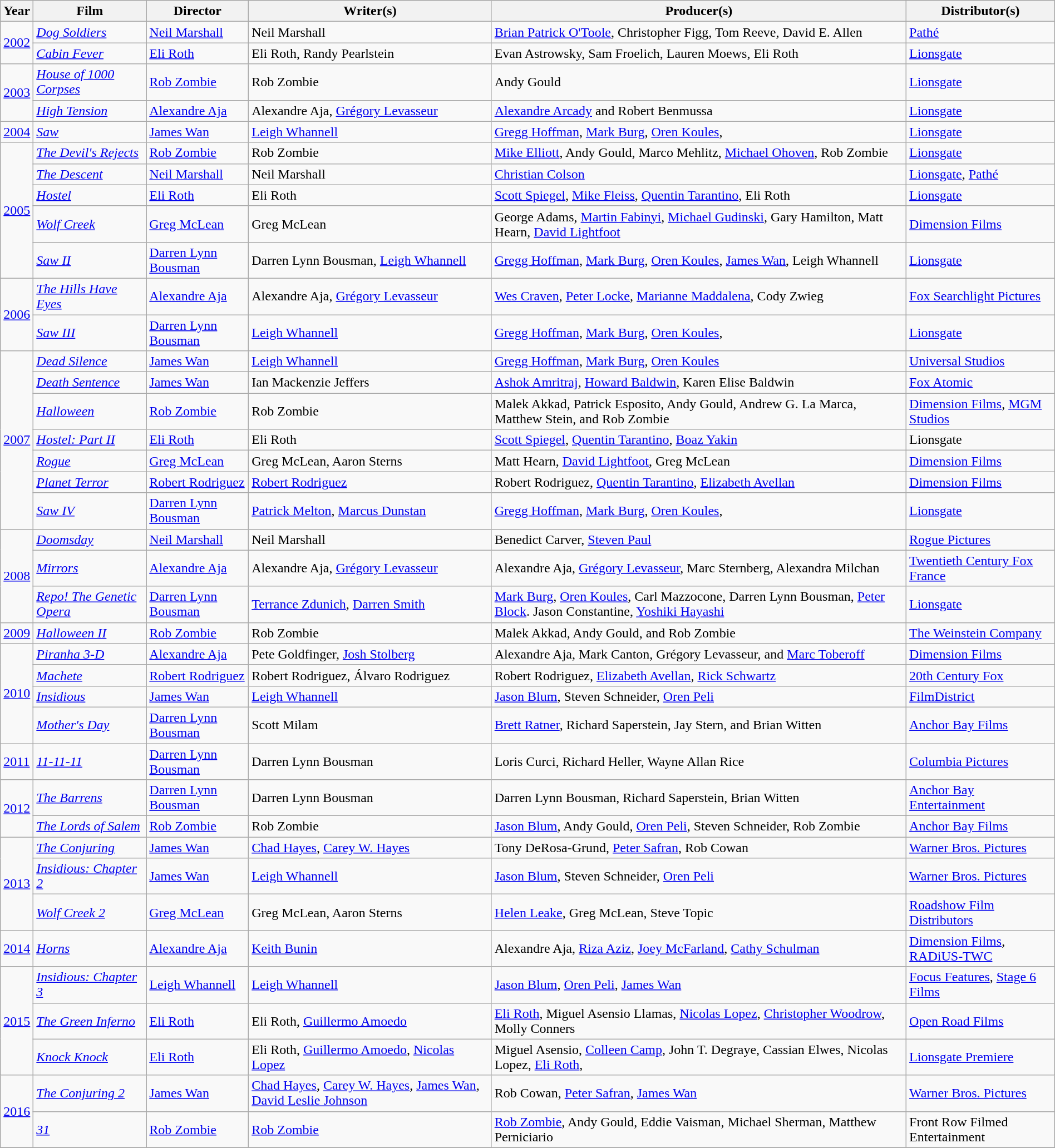<table class="wikitable" style="width:100%;">
<tr>
<th>Year</th>
<th>Film</th>
<th>Director</th>
<th>Writer(s)</th>
<th>Producer(s)</th>
<th>Distributor(s)</th>
</tr>
<tr>
<td rowspan="2"><a href='#'>2002</a></td>
<td><em><a href='#'>Dog Soldiers</a></em></td>
<td><a href='#'>Neil Marshall</a></td>
<td>Neil Marshall</td>
<td><a href='#'>Brian Patrick O'Toole</a>, Christopher Figg, Tom Reeve, David E. Allen</td>
<td><a href='#'>Pathé</a></td>
</tr>
<tr>
<td><em><a href='#'>Cabin Fever</a></em></td>
<td><a href='#'>Eli Roth</a></td>
<td>Eli Roth, Randy Pearlstein</td>
<td>Evan Astrowsky, Sam Froelich, Lauren Moews, Eli Roth</td>
<td><a href='#'>Lionsgate</a></td>
</tr>
<tr>
<td rowspan="2"><a href='#'>2003</a></td>
<td><em><a href='#'>House of 1000 Corpses</a></em></td>
<td><a href='#'>Rob Zombie</a></td>
<td>Rob Zombie</td>
<td>Andy Gould</td>
<td><a href='#'>Lionsgate</a></td>
</tr>
<tr>
<td><em><a href='#'>High Tension</a></em></td>
<td><a href='#'>Alexandre Aja</a></td>
<td>Alexandre Aja, <a href='#'>Grégory Levasseur</a></td>
<td><a href='#'>Alexandre Arcady</a> and Robert Benmussa</td>
<td><a href='#'>Lionsgate</a></td>
</tr>
<tr>
<td><a href='#'>2004</a></td>
<td><em><a href='#'>Saw</a></em></td>
<td><a href='#'>James Wan</a></td>
<td><a href='#'>Leigh Whannell</a></td>
<td><a href='#'>Gregg Hoffman</a>, <a href='#'>Mark Burg</a>, <a href='#'>Oren Koules</a>,</td>
<td><a href='#'>Lionsgate</a></td>
</tr>
<tr>
<td rowspan="5"><a href='#'>2005</a></td>
<td><em><a href='#'>The Devil's Rejects</a></em></td>
<td><a href='#'>Rob Zombie</a></td>
<td>Rob Zombie</td>
<td><a href='#'>Mike Elliott</a>, Andy Gould, Marco Mehlitz, <a href='#'>Michael Ohoven</a>, Rob Zombie</td>
<td><a href='#'>Lionsgate</a></td>
</tr>
<tr>
<td><em><a href='#'>The Descent</a></em></td>
<td><a href='#'>Neil Marshall</a></td>
<td>Neil Marshall</td>
<td><a href='#'>Christian Colson</a></td>
<td><a href='#'>Lionsgate</a>, <a href='#'>Pathé</a></td>
</tr>
<tr>
<td><em><a href='#'>Hostel</a></em></td>
<td><a href='#'>Eli Roth</a></td>
<td>Eli Roth</td>
<td><a href='#'>Scott Spiegel</a>, <a href='#'>Mike Fleiss</a>, <a href='#'>Quentin Tarantino</a>, Eli Roth</td>
<td><a href='#'>Lionsgate</a></td>
</tr>
<tr>
<td><em><a href='#'>Wolf Creek</a></em></td>
<td><a href='#'>Greg McLean</a></td>
<td>Greg McLean</td>
<td>George Adams, <a href='#'>Martin Fabinyi</a>, <a href='#'>Michael Gudinski</a>, Gary Hamilton, Matt Hearn, <a href='#'>David Lightfoot</a></td>
<td><a href='#'>Dimension Films</a></td>
</tr>
<tr>
<td><em><a href='#'>Saw II</a></em></td>
<td><a href='#'>Darren Lynn Bousman</a></td>
<td>Darren Lynn Bousman, <a href='#'>Leigh Whannell</a></td>
<td><a href='#'>Gregg Hoffman</a>, <a href='#'>Mark Burg</a>, <a href='#'>Oren Koules</a>, <a href='#'>James Wan</a>, Leigh Whannell</td>
<td><a href='#'>Lionsgate</a></td>
</tr>
<tr>
<td rowspan="2"><a href='#'>2006</a></td>
<td><em><a href='#'>The Hills Have Eyes</a></em></td>
<td><a href='#'>Alexandre Aja</a></td>
<td>Alexandre Aja, <a href='#'>Grégory Levasseur</a></td>
<td><a href='#'>Wes Craven</a>, <a href='#'>Peter Locke</a>, <a href='#'>Marianne Maddalena</a>, Cody Zwieg</td>
<td><a href='#'>Fox Searchlight Pictures</a></td>
</tr>
<tr>
<td><em><a href='#'>Saw III</a></em></td>
<td><a href='#'>Darren Lynn Bousman</a></td>
<td><a href='#'>Leigh Whannell</a></td>
<td><a href='#'>Gregg Hoffman</a>, <a href='#'>Mark Burg</a>, <a href='#'>Oren Koules</a>,</td>
<td><a href='#'>Lionsgate</a></td>
</tr>
<tr>
<td rowspan="7"><a href='#'>2007</a></td>
<td><em><a href='#'>Dead Silence</a></em></td>
<td><a href='#'>James Wan</a></td>
<td><a href='#'>Leigh Whannell</a></td>
<td><a href='#'>Gregg Hoffman</a>, <a href='#'>Mark Burg</a>, <a href='#'>Oren Koules</a></td>
<td><a href='#'>Universal Studios</a></td>
</tr>
<tr>
<td><em><a href='#'>Death Sentence</a></em></td>
<td><a href='#'>James Wan</a></td>
<td>Ian Mackenzie Jeffers</td>
<td><a href='#'>Ashok Amritraj</a>, <a href='#'>Howard Baldwin</a>, Karen Elise Baldwin</td>
<td><a href='#'>Fox Atomic</a></td>
</tr>
<tr>
<td><em><a href='#'>Halloween</a></em></td>
<td><a href='#'>Rob Zombie</a></td>
<td>Rob Zombie</td>
<td>Malek Akkad, Patrick Esposito, Andy Gould, Andrew G. La Marca, Matthew Stein, and Rob Zombie</td>
<td><a href='#'>Dimension Films</a>, <a href='#'>MGM Studios</a></td>
</tr>
<tr>
<td><em><a href='#'>Hostel: Part II</a></em></td>
<td><a href='#'>Eli Roth</a></td>
<td>Eli Roth</td>
<td><a href='#'>Scott Spiegel</a>, <a href='#'>Quentin Tarantino</a>, <a href='#'>Boaz Yakin</a></td>
<td>Lionsgate</td>
</tr>
<tr>
<td><em><a href='#'>Rogue</a></em></td>
<td><a href='#'>Greg McLean</a></td>
<td>Greg McLean, Aaron Sterns</td>
<td>Matt Hearn, <a href='#'>David Lightfoot</a>, Greg McLean</td>
<td><a href='#'>Dimension Films</a></td>
</tr>
<tr>
<td><em><a href='#'>Planet Terror</a></em></td>
<td><a href='#'>Robert Rodriguez</a></td>
<td><a href='#'>Robert Rodriguez</a></td>
<td>Robert Rodriguez, <a href='#'>Quentin Tarantino</a>, <a href='#'>Elizabeth Avellan</a></td>
<td><a href='#'>Dimension Films</a></td>
</tr>
<tr>
<td><em><a href='#'>Saw IV</a></em></td>
<td><a href='#'>Darren Lynn Bousman</a></td>
<td><a href='#'>Patrick Melton</a>, <a href='#'>Marcus Dunstan</a></td>
<td><a href='#'>Gregg Hoffman</a>, <a href='#'>Mark Burg</a>, <a href='#'>Oren Koules</a>,</td>
<td><a href='#'>Lionsgate</a></td>
</tr>
<tr>
<td rowspan="3"><a href='#'>2008</a></td>
<td><em><a href='#'>Doomsday</a></em></td>
<td><a href='#'>Neil Marshall</a></td>
<td>Neil Marshall</td>
<td>Benedict Carver, <a href='#'>Steven Paul</a></td>
<td><a href='#'>Rogue Pictures</a></td>
</tr>
<tr>
<td><em><a href='#'>Mirrors</a></em></td>
<td><a href='#'>Alexandre Aja</a></td>
<td>Alexandre Aja, <a href='#'>Grégory Levasseur</a></td>
<td>Alexandre Aja, <a href='#'>Grégory Levasseur</a>, Marc Sternberg, Alexandra Milchan</td>
<td><a href='#'>Twentieth Century Fox France</a></td>
</tr>
<tr>
<td><em><a href='#'>Repo! The Genetic Opera</a></em></td>
<td><a href='#'>Darren Lynn Bousman</a></td>
<td><a href='#'>Terrance Zdunich</a>, <a href='#'>Darren Smith</a></td>
<td><a href='#'>Mark Burg</a>, <a href='#'>Oren Koules</a>, Carl Mazzocone, Darren Lynn Bousman, <a href='#'>Peter Block</a>. Jason Constantine, <a href='#'>Yoshiki Hayashi</a></td>
<td><a href='#'>Lionsgate</a></td>
</tr>
<tr>
<td rowspan="1"><a href='#'>2009</a></td>
<td><em><a href='#'>Halloween II</a></em></td>
<td><a href='#'>Rob Zombie</a></td>
<td>Rob Zombie</td>
<td>Malek Akkad, Andy Gould, and Rob Zombie</td>
<td><a href='#'>The Weinstein Company</a></td>
</tr>
<tr>
<td rowspan="4"><a href='#'>2010</a></td>
<td><em><a href='#'>Piranha 3-D</a></em></td>
<td><a href='#'>Alexandre Aja</a></td>
<td>Pete Goldfinger, <a href='#'>Josh Stolberg</a></td>
<td>Alexandre Aja, Mark Canton, Grégory Levasseur, and <a href='#'>Marc Toberoff</a></td>
<td><a href='#'>Dimension Films</a></td>
</tr>
<tr>
<td><em><a href='#'>Machete</a></em></td>
<td><a href='#'>Robert Rodriguez</a></td>
<td>Robert Rodriguez, Álvaro Rodriguez</td>
<td>Robert Rodriguez, <a href='#'>Elizabeth Avellan</a>, <a href='#'>Rick Schwartz</a></td>
<td><a href='#'>20th Century Fox</a></td>
</tr>
<tr>
<td><em><a href='#'>Insidious</a></em></td>
<td><a href='#'>James Wan</a></td>
<td><a href='#'>Leigh Whannell</a></td>
<td><a href='#'>Jason Blum</a>, Steven Schneider, <a href='#'>Oren Peli</a></td>
<td><a href='#'>FilmDistrict</a></td>
</tr>
<tr>
<td><em><a href='#'>Mother's Day</a></em></td>
<td><a href='#'>Darren Lynn Bousman</a></td>
<td>Scott Milam</td>
<td><a href='#'>Brett Ratner</a>, Richard Saperstein, Jay Stern, and Brian Witten</td>
<td><a href='#'>Anchor Bay Films</a></td>
</tr>
<tr>
<td rowspan="1"><a href='#'>2011</a></td>
<td><em><a href='#'>11-11-11</a></em></td>
<td><a href='#'>Darren Lynn Bousman</a></td>
<td>Darren Lynn Bousman</td>
<td>Loris Curci, Richard Heller, Wayne Allan Rice</td>
<td><a href='#'>Columbia Pictures</a></td>
</tr>
<tr>
<td rowspan="2"><a href='#'>2012</a></td>
<td><em><a href='#'>The Barrens</a></em></td>
<td><a href='#'>Darren Lynn Bousman</a></td>
<td>Darren Lynn Bousman</td>
<td>Darren Lynn Bousman, Richard Saperstein, Brian Witten</td>
<td><a href='#'>Anchor Bay Entertainment</a></td>
</tr>
<tr>
<td><em><a href='#'>The Lords of Salem</a></em></td>
<td><a href='#'>Rob Zombie</a></td>
<td>Rob Zombie</td>
<td><a href='#'>Jason Blum</a>, Andy Gould, <a href='#'>Oren Peli</a>, Steven Schneider, Rob Zombie</td>
<td><a href='#'>Anchor Bay Films</a></td>
</tr>
<tr>
<td rowspan="3"><a href='#'>2013</a></td>
<td><em><a href='#'>The Conjuring</a></em></td>
<td><a href='#'>James Wan</a></td>
<td><a href='#'>Chad Hayes</a>, <a href='#'>Carey W. Hayes</a></td>
<td>Tony DeRosa-Grund, <a href='#'>Peter Safran</a>, Rob Cowan</td>
<td><a href='#'>Warner Bros. Pictures</a></td>
</tr>
<tr>
<td><em><a href='#'>Insidious: Chapter 2</a></em></td>
<td><a href='#'>James Wan</a></td>
<td><a href='#'>Leigh Whannell</a></td>
<td><a href='#'>Jason Blum</a>, Steven Schneider, <a href='#'>Oren Peli</a></td>
<td><a href='#'>Warner Bros. Pictures</a></td>
</tr>
<tr>
<td><em><a href='#'>Wolf Creek 2</a></em></td>
<td><a href='#'>Greg McLean</a></td>
<td>Greg McLean, Aaron Sterns</td>
<td><a href='#'>Helen Leake</a>, Greg McLean, Steve Topic</td>
<td><a href='#'>Roadshow Film Distributors</a></td>
</tr>
<tr>
<td rowspan="1"><a href='#'>2014</a></td>
<td><em><a href='#'>Horns</a></em></td>
<td><a href='#'>Alexandre Aja</a></td>
<td><a href='#'>Keith Bunin</a></td>
<td>Alexandre Aja, <a href='#'>Riza Aziz</a>, <a href='#'>Joey McFarland</a>, <a href='#'>Cathy Schulman</a></td>
<td><a href='#'>Dimension Films</a>, <a href='#'>RADiUS-TWC</a></td>
</tr>
<tr>
<td rowspan="3"><a href='#'>2015</a></td>
<td><em><a href='#'>Insidious: Chapter 3</a></em></td>
<td><a href='#'>Leigh Whannell</a></td>
<td><a href='#'>Leigh Whannell</a></td>
<td><a href='#'>Jason Blum</a>, <a href='#'>Oren Peli</a>, <a href='#'>James Wan</a></td>
<td><a href='#'>Focus Features</a>, <a href='#'>Stage 6 Films</a></td>
</tr>
<tr>
<td><em><a href='#'>The Green Inferno</a></em></td>
<td><a href='#'>Eli Roth</a></td>
<td>Eli Roth, <a href='#'>Guillermo Amoedo</a></td>
<td><a href='#'>Eli Roth</a>, Miguel Asensio Llamas, <a href='#'>Nicolas Lopez</a>, <a href='#'>Christopher Woodrow</a>, Molly Conners</td>
<td><a href='#'>Open Road Films</a></td>
</tr>
<tr>
<td><em><a href='#'>Knock Knock</a></em></td>
<td><a href='#'>Eli Roth</a></td>
<td>Eli Roth, <a href='#'>Guillermo Amoedo</a>, <a href='#'>Nicolas Lopez</a></td>
<td>Miguel Asensio, <a href='#'>Colleen Camp</a>,  John T. Degraye, Cassian Elwes, Nicolas Lopez, <a href='#'>Eli Roth</a>,</td>
<td><a href='#'>Lionsgate Premiere</a></td>
</tr>
<tr>
<td rowspan="2"><a href='#'>2016</a></td>
<td><em><a href='#'>The Conjuring 2</a></em></td>
<td><a href='#'>James Wan</a></td>
<td><a href='#'>Chad Hayes</a>, <a href='#'>Carey W. Hayes</a>, <a href='#'>James Wan</a>, <a href='#'>David Leslie Johnson</a></td>
<td>Rob Cowan, <a href='#'>Peter Safran</a>, <a href='#'>James Wan</a></td>
<td><a href='#'>Warner Bros. Pictures</a></td>
</tr>
<tr>
<td><em><a href='#'>31</a></em></td>
<td><a href='#'>Rob Zombie</a></td>
<td><a href='#'>Rob Zombie</a></td>
<td><a href='#'>Rob Zombie</a>, Andy Gould, Eddie Vaisman, Michael Sherman, Matthew Perniciario</td>
<td>Front Row Filmed Entertainment</td>
</tr>
<tr>
</tr>
</table>
